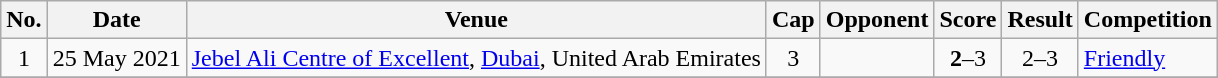<table class="wikitable sortable">
<tr>
<th scope=col>No.</th>
<th scope=col>Date</th>
<th scope=col>Venue</th>
<th scope=col>Cap</th>
<th scope=col>Opponent</th>
<th scope=col>Score</th>
<th scope=col>Result</th>
<th scope=col>Competition</th>
</tr>
<tr>
<td align=center>1</td>
<td>25 May 2021</td>
<td><a href='#'>Jebel Ali Centre of Excellent</a>, <a href='#'>Dubai</a>, United Arab Emirates</td>
<td align=center>3</td>
<td></td>
<td align=center><strong>2</strong>–3</td>
<td align=center>2–3</td>
<td><a href='#'>Friendly</a></td>
</tr>
<tr>
</tr>
</table>
